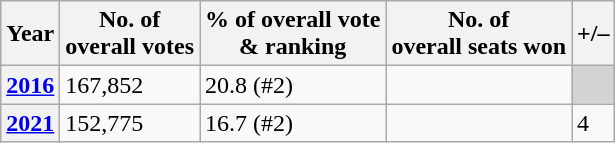<table class=wikitable>
<tr>
<th>Year</th>
<th>No. of<br>overall votes</th>
<th>% of overall vote<br> & ranking</th>
<th>No. of<br>overall seats won</th>
<th>+/–</th>
</tr>
<tr>
<th><a href='#'>2016</a></th>
<td>167,852</td>
<td>20.8 (#2)</td>
<td></td>
<td style="background:lightgrey;"></td>
</tr>
<tr>
<th><a href='#'>2021</a></th>
<td>152,775</td>
<td>16.7 (#2)</td>
<td></td>
<td> 4</td>
</tr>
</table>
